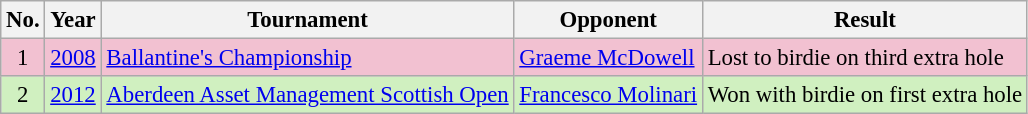<table class="wikitable" style="font-size:95%;">
<tr>
<th>No.</th>
<th>Year</th>
<th>Tournament</th>
<th>Opponent</th>
<th>Result</th>
</tr>
<tr style="background:#F2C1D1;">
<td align=center>1</td>
<td><a href='#'>2008</a></td>
<td><a href='#'>Ballantine's Championship</a></td>
<td> <a href='#'>Graeme McDowell</a></td>
<td>Lost to birdie on third extra hole</td>
</tr>
<tr style="background:#D0F0C0;">
<td align=center>2</td>
<td><a href='#'>2012</a></td>
<td><a href='#'>Aberdeen Asset Management Scottish Open</a></td>
<td> <a href='#'>Francesco Molinari</a></td>
<td>Won with birdie on first extra hole</td>
</tr>
</table>
